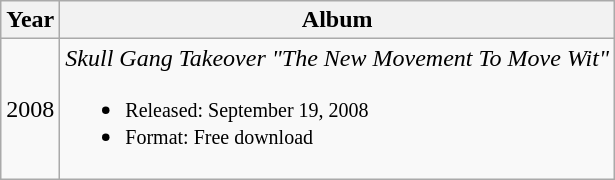<table class="wikitable">
<tr>
<th rowspan="1">Year</th>
<th rowspan="1">Album</th>
</tr>
<tr>
<td>2008</td>
<td><em>Skull Gang Takeover "The New Movement To Move Wit"</em><br><ul><li><small>Released: September 19, 2008</small></li><li><small>Format: Free download</small></li></ul></td>
</tr>
</table>
